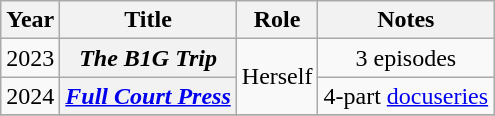<table class="wikitable sortable plainrowheaders">
<tr>
<th scope="col">Year</th>
<th scope="col">Title</th>
<th scope="col">Role</th>
<th scope="col" class="unsortable">Notes</th>
</tr>
<tr align=center>
<td rowspan=1>2023</td>
<th scope="row"><em>The B1G Trip</em></th>
<td rowspan=2>Herself</td>
<td>3 episodes</td>
</tr>
<tr align=center>
<td rowspan=1>2024</td>
<th scope="row"><em><a href='#'>Full Court Press</a></em></th>
<td>4-part <a href='#'>docuseries</a></td>
</tr>
<tr>
</tr>
</table>
